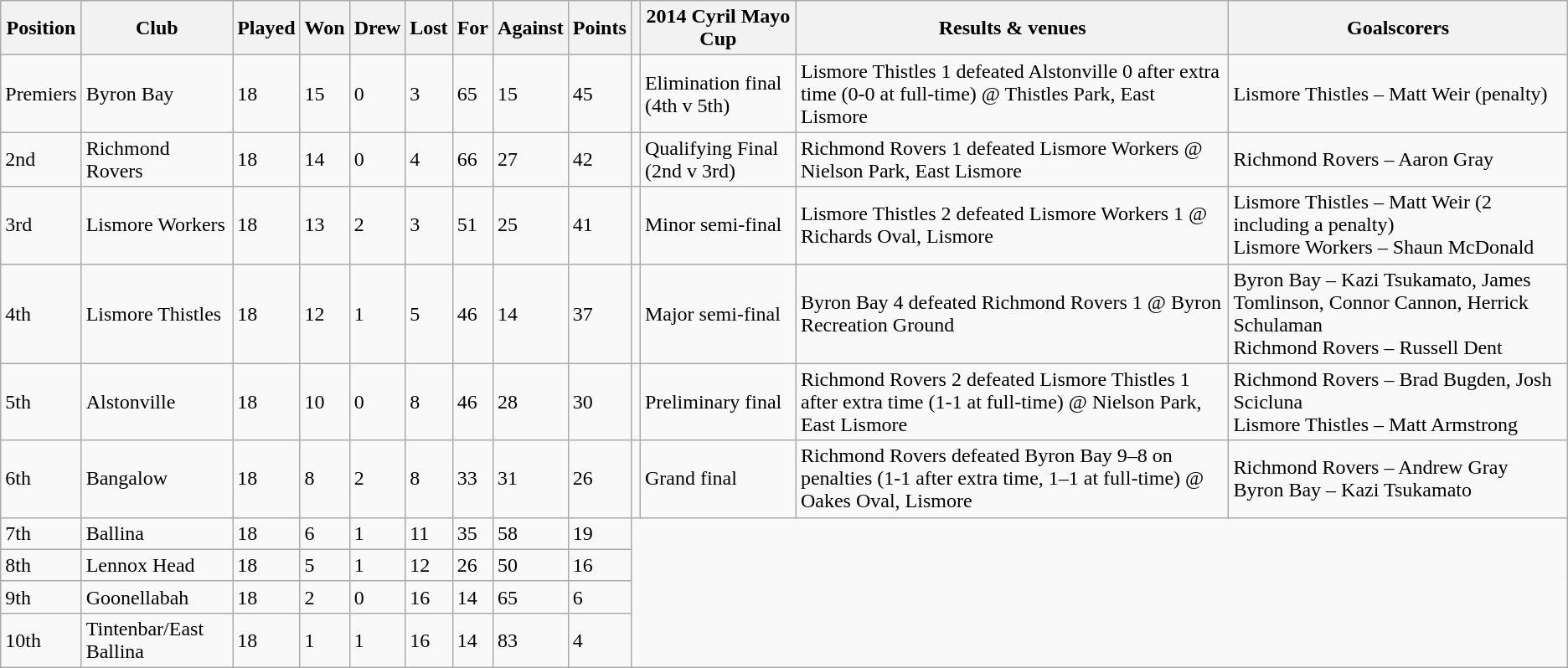<table class="wikitable">
<tr>
<th>Position</th>
<th>Club</th>
<th>Played</th>
<th>Won</th>
<th>Drew</th>
<th>Lost</th>
<th>For</th>
<th>Against</th>
<th>Points</th>
<th></th>
<th>2014 Cyril Mayo Cup</th>
<th>Results & venues</th>
<th>Goalscorers</th>
</tr>
<tr>
<td>Premiers</td>
<td>Byron Bay</td>
<td>18</td>
<td>15</td>
<td>0</td>
<td>3</td>
<td>65</td>
<td>15</td>
<td>45</td>
<td></td>
<td>Elimination final (4th v 5th)</td>
<td>Lismore Thistles 1 defeated Alstonville 0 after extra time (0-0 at full-time) @ Thistles Park, East Lismore</td>
<td>Lismore Thistles – Matt Weir (penalty)</td>
</tr>
<tr>
<td>2nd</td>
<td>Richmond Rovers</td>
<td>18</td>
<td>14</td>
<td>0</td>
<td>4</td>
<td>66</td>
<td>27</td>
<td>42</td>
<td></td>
<td>Qualifying Final (2nd v 3rd)</td>
<td>Richmond Rovers 1 defeated Lismore Workers @ Nielson Park, East Lismore</td>
<td>Richmond Rovers – Aaron Gray</td>
</tr>
<tr>
<td>3rd</td>
<td>Lismore Workers</td>
<td>18</td>
<td>13</td>
<td>2</td>
<td>3</td>
<td>51</td>
<td>25</td>
<td>41</td>
<td></td>
<td>Minor semi-final</td>
<td>Lismore Thistles 2 defeated Lismore Workers 1 @ Richards Oval, Lismore</td>
<td>Lismore Thistles – Matt Weir (2 including a penalty)<br>Lismore Workers – Shaun McDonald</td>
</tr>
<tr>
<td>4th</td>
<td>Lismore Thistles</td>
<td>18</td>
<td>12</td>
<td>1</td>
<td>5</td>
<td>46</td>
<td>14</td>
<td>37</td>
<td></td>
<td>Major semi-final</td>
<td>Byron Bay 4 defeated Richmond Rovers 1 @ Byron Recreation Ground</td>
<td>Byron Bay – Kazi Tsukamato, James Tomlinson, Connor Cannon, Herrick Schulaman<br>Richmond Rovers – Russell Dent</td>
</tr>
<tr>
<td>5th</td>
<td>Alstonville</td>
<td>18</td>
<td>10</td>
<td>0</td>
<td>8</td>
<td>46</td>
<td>28</td>
<td>30</td>
<td></td>
<td>Preliminary final</td>
<td>Richmond Rovers 2 defeated Lismore Thistles 1 after extra time (1-1 at full-time) @ Nielson Park, East Lismore</td>
<td>Richmond Rovers – Brad Bugden, Josh Scicluna<br>Lismore Thistles – Matt Armstrong</td>
</tr>
<tr>
<td>6th</td>
<td>Bangalow</td>
<td>18</td>
<td>8</td>
<td>2</td>
<td>8</td>
<td>33</td>
<td>31</td>
<td>26</td>
<td></td>
<td>Grand final</td>
<td>Richmond Rovers defeated Byron Bay 9–8 on penalties (1-1 after extra time, 1–1 at full-time) @ Oakes Oval, Lismore</td>
<td>Richmond Rovers – Andrew Gray<br>Byron Bay – Kazi Tsukamato</td>
</tr>
<tr>
<td>7th</td>
<td>Ballina</td>
<td>18</td>
<td>6</td>
<td>1</td>
<td>11</td>
<td>35</td>
<td>58</td>
<td>19</td>
</tr>
<tr>
<td>8th</td>
<td>Lennox Head</td>
<td>18</td>
<td>5</td>
<td>1</td>
<td>12</td>
<td>26</td>
<td>50</td>
<td>16</td>
</tr>
<tr>
<td>9th</td>
<td>Goonellabah</td>
<td>18</td>
<td>2</td>
<td>0</td>
<td>16</td>
<td>14</td>
<td>65</td>
<td>6</td>
</tr>
<tr>
<td>10th</td>
<td>Tintenbar/East Ballina</td>
<td>18</td>
<td>1</td>
<td>1</td>
<td>16</td>
<td>14</td>
<td>83</td>
<td>4</td>
</tr>
</table>
